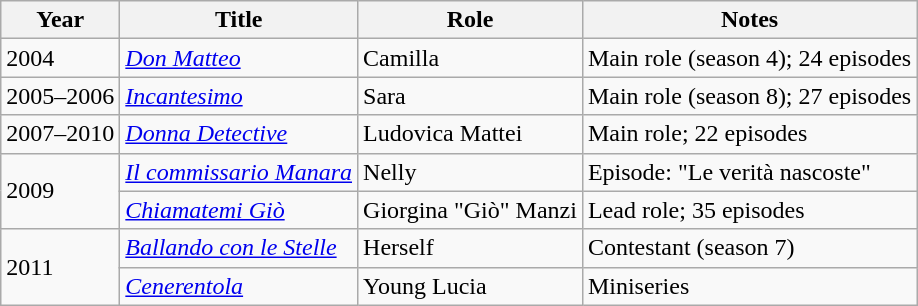<table class="wikitable">
<tr>
<th>Year</th>
<th>Title</th>
<th>Role</th>
<th>Notes</th>
</tr>
<tr>
<td>2004</td>
<td><em><a href='#'>Don Matteo</a></em></td>
<td>Camilla</td>
<td>Main role (season 4); 24 episodes</td>
</tr>
<tr>
<td>2005–2006</td>
<td><em><a href='#'>Incantesimo</a></em></td>
<td>Sara</td>
<td>Main role (season 8); 27 episodes</td>
</tr>
<tr>
<td>2007–2010</td>
<td><em><a href='#'>Donna Detective</a></em></td>
<td>Ludovica Mattei</td>
<td>Main role; 22 episodes</td>
</tr>
<tr>
<td rowspan="2">2009</td>
<td><em><a href='#'>Il commissario Manara</a></em></td>
<td>Nelly</td>
<td>Episode: "Le verità nascoste"</td>
</tr>
<tr>
<td><em><a href='#'>Chiamatemi Giò</a></em></td>
<td>Giorgina "Giò" Manzi</td>
<td>Lead role; 35 episodes</td>
</tr>
<tr>
<td rowspan="2">2011</td>
<td><em><a href='#'>Ballando con le Stelle</a></em></td>
<td>Herself</td>
<td>Contestant (season 7)</td>
</tr>
<tr>
<td><em><a href='#'>Cenerentola</a></em></td>
<td>Young Lucia</td>
<td>Miniseries</td>
</tr>
</table>
